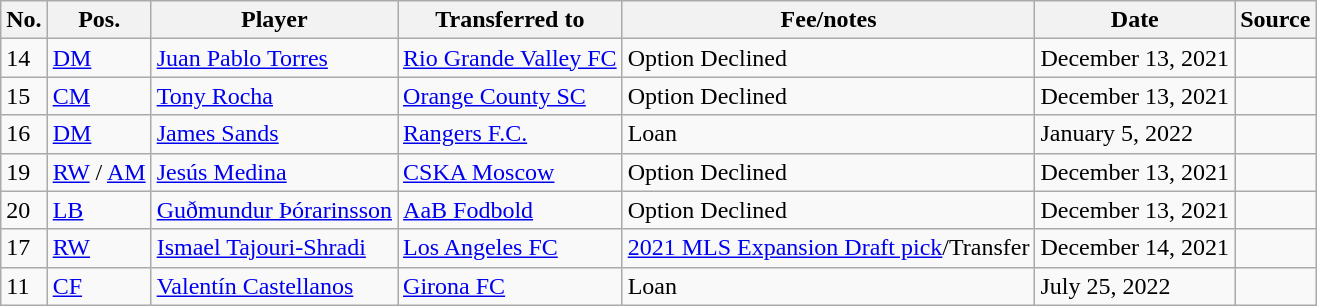<table class="wikitable sortable">
<tr>
<th>No.</th>
<th>Pos.</th>
<th>Player</th>
<th>Transferred to</th>
<th>Fee/notes</th>
<th>Date</th>
<th>Source</th>
</tr>
<tr>
<td>14</td>
<td><a href='#'>DM</a></td>
<td> <a href='#'>Juan Pablo Torres</a></td>
<td> <a href='#'>Rio Grande Valley FC</a></td>
<td>Option Declined</td>
<td>December 13, 2021</td>
<td></td>
</tr>
<tr>
<td>15</td>
<td><a href='#'>CM</a></td>
<td> <a href='#'>Tony Rocha</a></td>
<td> <a href='#'>Orange County SC</a></td>
<td>Option Declined</td>
<td>December 13, 2021</td>
<td></td>
</tr>
<tr>
<td>16</td>
<td><a href='#'>DM</a></td>
<td> <a href='#'>James Sands</a></td>
<td> <a href='#'>Rangers F.C.</a></td>
<td>Loan</td>
<td>January 5, 2022</td>
<td></td>
</tr>
<tr>
<td>19</td>
<td><a href='#'>RW</a> / <a href='#'>AM</a></td>
<td> <a href='#'>Jesús Medina</a></td>
<td> <a href='#'>CSKA Moscow</a></td>
<td>Option Declined</td>
<td>December 13, 2021</td>
<td></td>
</tr>
<tr>
<td>20</td>
<td><a href='#'>LB</a></td>
<td> <a href='#'>Guðmundur Þórarinsson</a></td>
<td> <a href='#'>AaB Fodbold</a></td>
<td>Option Declined</td>
<td>December 13, 2021</td>
<td></td>
</tr>
<tr>
<td>17</td>
<td><a href='#'>RW</a></td>
<td> <a href='#'>Ismael Tajouri-Shradi</a></td>
<td> <a href='#'>Los Angeles FC</a></td>
<td><a href='#'>2021 MLS Expansion Draft pick</a>/Transfer</td>
<td>December 14, 2021</td>
<td></td>
</tr>
<tr>
<td>11</td>
<td><a href='#'>CF</a></td>
<td> <a href='#'>Valentín Castellanos</a></td>
<td> <a href='#'>Girona FC</a></td>
<td>Loan</td>
<td>July 25, 2022</td>
</tr>
</table>
